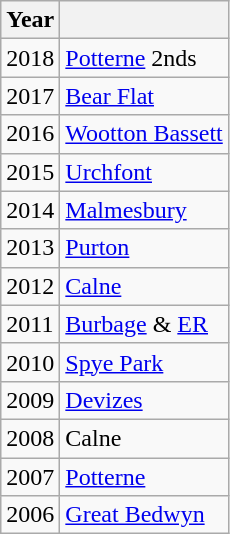<table class="wikitable mw-collapsible mw-collapsed">
<tr>
<th>Year</th>
<th></th>
</tr>
<tr>
<td>2018</td>
<td><a href='#'>Potterne</a> 2nds</td>
</tr>
<tr>
<td>2017</td>
<td><a href='#'>Bear Flat</a></td>
</tr>
<tr>
<td>2016</td>
<td><a href='#'>Wootton Bassett</a></td>
</tr>
<tr>
<td>2015</td>
<td><a href='#'>Urchfont</a></td>
</tr>
<tr>
<td>2014</td>
<td><a href='#'>Malmesbury</a></td>
</tr>
<tr>
<td>2013</td>
<td><a href='#'>Purton</a></td>
</tr>
<tr>
<td>2012</td>
<td><a href='#'>Calne</a></td>
</tr>
<tr>
<td>2011</td>
<td><a href='#'>Burbage</a> & <a href='#'>ER</a></td>
</tr>
<tr>
<td>2010</td>
<td><a href='#'>Spye Park</a></td>
</tr>
<tr>
<td>2009</td>
<td><a href='#'>Devizes</a></td>
</tr>
<tr>
<td>2008</td>
<td>Calne</td>
</tr>
<tr>
<td>2007</td>
<td><a href='#'>Potterne</a></td>
</tr>
<tr>
<td>2006</td>
<td><a href='#'>Great Bedwyn</a></td>
</tr>
</table>
